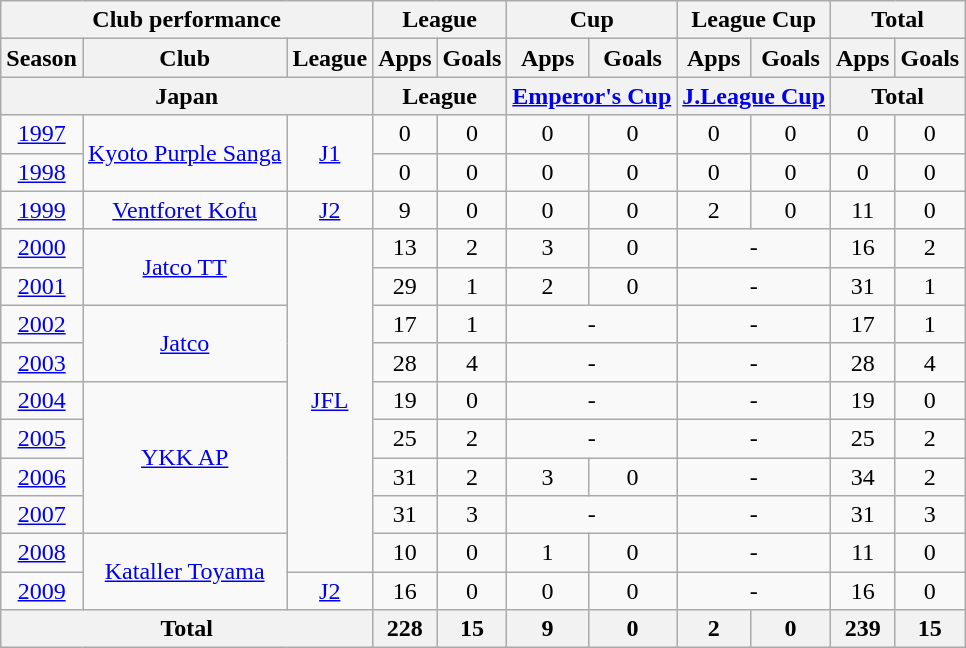<table class="wikitable" style="text-align:center;">
<tr>
<th colspan=3>Club performance</th>
<th colspan=2>League</th>
<th colspan=2>Cup</th>
<th colspan=2>League Cup</th>
<th colspan=2>Total</th>
</tr>
<tr>
<th>Season</th>
<th>Club</th>
<th>League</th>
<th>Apps</th>
<th>Goals</th>
<th>Apps</th>
<th>Goals</th>
<th>Apps</th>
<th>Goals</th>
<th>Apps</th>
<th>Goals</th>
</tr>
<tr>
<th colspan=3>Japan</th>
<th colspan=2>League</th>
<th colspan=2><a href='#'>Emperor's Cup</a></th>
<th colspan=2><a href='#'>J.League Cup</a></th>
<th colspan=2>Total</th>
</tr>
<tr>
<td><a href='#'>1997</a></td>
<td rowspan="2"><a href='#'>Kyoto Purple Sanga</a></td>
<td rowspan="2"><a href='#'>J1</a></td>
<td>0</td>
<td>0</td>
<td>0</td>
<td>0</td>
<td>0</td>
<td>0</td>
<td>0</td>
<td>0</td>
</tr>
<tr>
<td><a href='#'>1998</a></td>
<td>0</td>
<td>0</td>
<td>0</td>
<td>0</td>
<td>0</td>
<td>0</td>
<td>0</td>
<td>0</td>
</tr>
<tr>
<td><a href='#'>1999</a></td>
<td><a href='#'>Ventforet Kofu</a></td>
<td><a href='#'>J2</a></td>
<td>9</td>
<td>0</td>
<td>0</td>
<td>0</td>
<td>2</td>
<td>0</td>
<td>11</td>
<td>0</td>
</tr>
<tr>
<td><a href='#'>2000</a></td>
<td rowspan="2"><a href='#'>Jatco TT</a></td>
<td rowspan="9"><a href='#'>JFL</a></td>
<td>13</td>
<td>2</td>
<td>3</td>
<td>0</td>
<td colspan="2">-</td>
<td>16</td>
<td>2</td>
</tr>
<tr>
<td><a href='#'>2001</a></td>
<td>29</td>
<td>1</td>
<td>2</td>
<td>0</td>
<td colspan="2">-</td>
<td>31</td>
<td>1</td>
</tr>
<tr>
<td><a href='#'>2002</a></td>
<td rowspan="2"><a href='#'>Jatco</a></td>
<td>17</td>
<td>1</td>
<td colspan="2">-</td>
<td colspan="2">-</td>
<td>17</td>
<td>1</td>
</tr>
<tr>
<td><a href='#'>2003</a></td>
<td>28</td>
<td>4</td>
<td colspan="2">-</td>
<td colspan="2">-</td>
<td>28</td>
<td>4</td>
</tr>
<tr>
<td><a href='#'>2004</a></td>
<td rowspan="4"><a href='#'>YKK AP</a></td>
<td>19</td>
<td>0</td>
<td colspan="2">-</td>
<td colspan="2">-</td>
<td>19</td>
<td>0</td>
</tr>
<tr>
<td><a href='#'>2005</a></td>
<td>25</td>
<td>2</td>
<td colspan="2">-</td>
<td colspan="2">-</td>
<td>25</td>
<td>2</td>
</tr>
<tr>
<td><a href='#'>2006</a></td>
<td>31</td>
<td>2</td>
<td>3</td>
<td>0</td>
<td colspan="2">-</td>
<td>34</td>
<td>2</td>
</tr>
<tr>
<td><a href='#'>2007</a></td>
<td>31</td>
<td>3</td>
<td colspan="2">-</td>
<td colspan="2">-</td>
<td>31</td>
<td>3</td>
</tr>
<tr>
<td><a href='#'>2008</a></td>
<td rowspan="2"><a href='#'>Kataller Toyama</a></td>
<td>10</td>
<td>0</td>
<td>1</td>
<td>0</td>
<td colspan="2">-</td>
<td>11</td>
<td>0</td>
</tr>
<tr>
<td><a href='#'>2009</a></td>
<td><a href='#'>J2</a></td>
<td>16</td>
<td>0</td>
<td>0</td>
<td>0</td>
<td colspan="2">-</td>
<td>16</td>
<td>0</td>
</tr>
<tr>
<th colspan=3>Total</th>
<th>228</th>
<th>15</th>
<th>9</th>
<th>0</th>
<th>2</th>
<th>0</th>
<th>239</th>
<th>15</th>
</tr>
</table>
